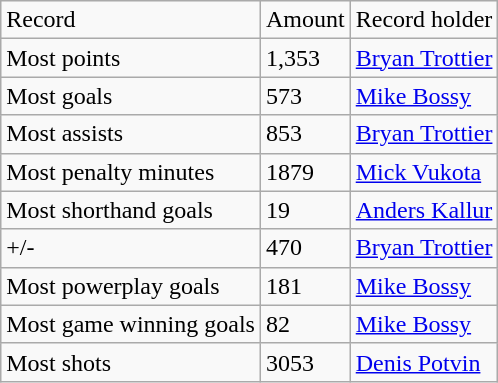<table class="wikitable">
<tr>
<td>Record</td>
<td>Amount</td>
<td>Record holder</td>
</tr>
<tr>
<td>Most points</td>
<td>1,353</td>
<td><a href='#'>Bryan Trottier</a></td>
</tr>
<tr>
<td>Most goals</td>
<td>573</td>
<td><a href='#'>Mike Bossy</a></td>
</tr>
<tr>
<td>Most assists</td>
<td>853</td>
<td><a href='#'>Bryan Trottier</a></td>
</tr>
<tr>
<td>Most penalty minutes</td>
<td>1879</td>
<td><a href='#'>Mick Vukota</a></td>
</tr>
<tr>
<td>Most shorthand goals</td>
<td>19</td>
<td><a href='#'>Anders Kallur</a></td>
</tr>
<tr>
<td>+/-</td>
<td>470</td>
<td><a href='#'>Bryan Trottier</a></td>
</tr>
<tr>
<td>Most powerplay goals</td>
<td>181</td>
<td><a href='#'>Mike Bossy</a></td>
</tr>
<tr>
<td>Most game winning goals</td>
<td>82</td>
<td><a href='#'>Mike Bossy</a></td>
</tr>
<tr>
<td>Most shots</td>
<td>3053</td>
<td><a href='#'>Denis Potvin</a></td>
</tr>
</table>
